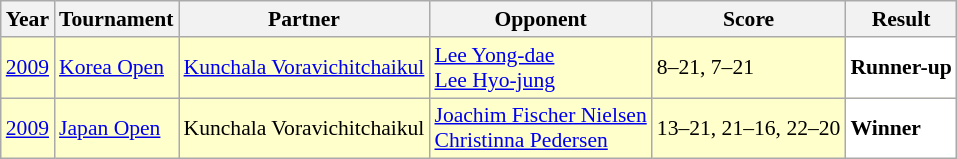<table class="sortable wikitable" style="font-size: 90%;">
<tr>
<th>Year</th>
<th>Tournament</th>
<th>Partner</th>
<th>Opponent</th>
<th>Score</th>
<th>Result</th>
</tr>
<tr style="background:#FFFFCC">
<td align="centre"><a href='#'>2009</a></td>
<td align="left"><a href='#'>Korea Open</a></td>
<td align="left"> <a href='#'>Kunchala Voravichitchaikul</a></td>
<td align="left"> <a href='#'>Lee Yong-dae</a><br> <a href='#'>Lee Hyo-jung</a></td>
<td align="left">8–21, 7–21</td>
<td style="text-align: left; background:white"> <strong>Runner-up</strong></td>
</tr>
<tr style="background:#FFFFCC">
<td align="centre"><a href='#'>2009</a></td>
<td align="left"><a href='#'>Japan Open</a></td>
<td align="left"> Kunchala Voravichitchaikul</td>
<td align="left"> <a href='#'>Joachim Fischer Nielsen</a><br> <a href='#'>Christinna Pedersen</a></td>
<td align="left">13–21, 21–16, 22–20</td>
<td style="text-align: left; background:white"> <strong>Winner</strong></td>
</tr>
</table>
